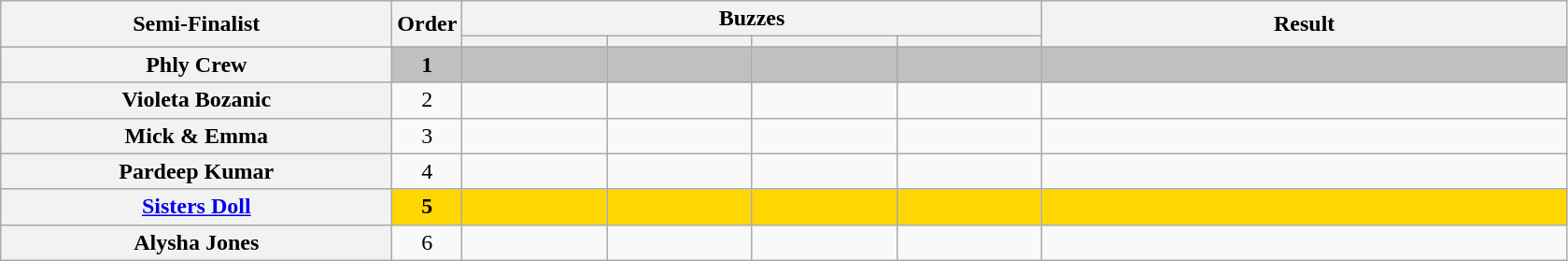<table class="wikitable plainrowheaders sortable" style="text-align:center;">
<tr>
<th scope="col" rowspan="2" class="unsortable" style="width:17em;">Semi-Finalist</th>
<th scope="col" rowspan="2" style="width:1em;">Order</th>
<th scope="col" colspan="4" class="unsortable" style="width:24em;">Buzzes</th>
<th scope="col" rowspan="2" style="width:23em;">Result</th>
</tr>
<tr>
<th scope="col" class="unsortable" style="width:6em;"></th>
<th scope="col" class="unsortable" style="width:6em;"></th>
<th scope="col" class="unsortable" style="width:6em;"></th>
<th scope="col" class="unsortable" style="width:6em;"></th>
</tr>
<tr bgcolor=silver>
<th scope="row"><strong>Phly Crew</strong></th>
<td><strong>1</strong></td>
<td style="text-align:center;"></td>
<td style="text-align:center;"></td>
<td style="text-align:center;"></td>
<td style="text-align:center;"></td>
<td><strong></strong></td>
</tr>
<tr>
<th scope="row">Violeta Bozanic</th>
<td>2</td>
<td style="text-align:center;"></td>
<td style="text-align:center;"></td>
<td style="text-align:center;"></td>
<td style="text-align:center;"></td>
<td></td>
</tr>
<tr>
<th scope="row">Mick & Emma</th>
<td>3</td>
<td style="text-align:center;"></td>
<td style="text-align:center;"></td>
<td style="text-align:center;"></td>
<td style="text-align:center;"></td>
<td></td>
</tr>
<tr>
<th scope="row">Pardeep Kumar</th>
<td>4</td>
<td style="text-align:center;"></td>
<td style="text-align:center;"></td>
<td style="text-align:center;"></td>
<td style="text-align:center;"></td>
<td></td>
</tr>
<tr bgcolor=gold>
<th scope="row"><strong><a href='#'>Sisters Doll</a></strong></th>
<td><strong>5</strong></td>
<td style="text-align:center;"></td>
<td style="text-align:center;"></td>
<td style="text-align:center;"></td>
<td style="text-align:center;"></td>
<td><strong></strong></td>
</tr>
<tr>
<th scope="row">Alysha Jones</th>
<td>6</td>
<td style="text-align:center;"></td>
<td style="text-align:center;"></td>
<td style="text-align:center;"></td>
<td style="text-align:center;"></td>
<td></td>
</tr>
</table>
